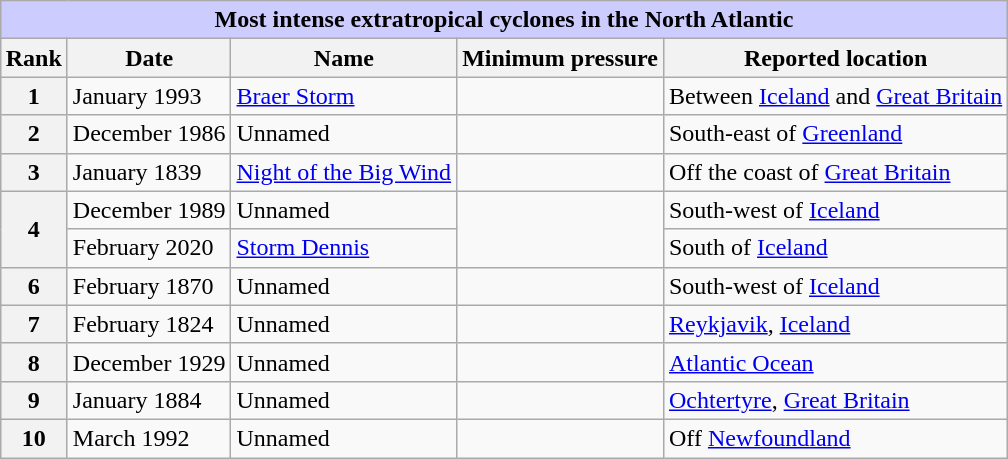<table class="wikitable sortable" style="margin-left:auto; margin-right:auto;">
<tr>
<th colspan="5" style="background:#ccf;">Most intense extratropical cyclones in the North Atlantic</th>
</tr>
<tr>
<th>Rank</th>
<th>Date</th>
<th>Name</th>
<th>Minimum pressure</th>
<th class=unsortable>Reported location</th>
</tr>
<tr>
<th>1</th>
<td data-sort-value="1993-01">January 1993</td>
<td><a href='#'>Braer Storm</a></td>
<td></td>
<td>Between <a href='#'>Iceland</a> and <a href='#'>Great Britain</a></td>
</tr>
<tr>
<th>2</th>
<td data-sort-value="1986-12">December 1986</td>
<td>Unnamed</td>
<td></td>
<td>South-east of <a href='#'>Greenland</a></td>
</tr>
<tr>
<th>3</th>
<td data-sort-value="1839-01">January 1839</td>
<td><a href='#'>Night of the Big Wind</a></td>
<td></td>
<td>Off the coast of <a href='#'>Great Britain</a></td>
</tr>
<tr>
<th rowspan="2">4</th>
<td data-sort-value="1989-12">December 1989</td>
<td>Unnamed</td>
<td rowspan="2"></td>
<td>South-west of <a href='#'>Iceland</a></td>
</tr>
<tr>
<td data-sort-value="2020-02">February 2020</td>
<td><a href='#'>Storm Dennis</a></td>
<td>South of <a href='#'>Iceland</a></td>
</tr>
<tr>
<th>6</th>
<td data-sort-value="1870-02">February 1870</td>
<td>Unnamed</td>
<td></td>
<td>South-west of <a href='#'>Iceland</a></td>
</tr>
<tr>
<th>7</th>
<td data-sort-value="1824-02">February 1824</td>
<td>Unnamed</td>
<td></td>
<td><a href='#'>Reykjavik</a>, <a href='#'>Iceland</a></td>
</tr>
<tr>
<th>8</th>
<td data-sort-value="1929-12">December 1929</td>
<td>Unnamed</td>
<td></td>
<td><a href='#'>Atlantic Ocean</a></td>
</tr>
<tr>
<th>9</th>
<td data-sort-value="1884-01">January 1884</td>
<td>Unnamed</td>
<td></td>
<td><a href='#'>Ochtertyre</a>, <a href='#'>Great Britain</a></td>
</tr>
<tr>
<th>10</th>
<td data-sort-value="1992-03">March 1992</td>
<td>Unnamed</td>
<td></td>
<td>Off <a href='#'>Newfoundland</a></td>
</tr>
</table>
